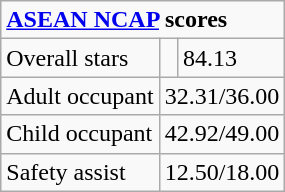<table class="wikitable">
<tr>
<td colspan="3"><strong><a href='#'>ASEAN NCAP</a> scores</strong></td>
</tr>
<tr>
<td>Overall stars</td>
<td></td>
<td>84.13</td>
</tr>
<tr>
<td>Adult occupant</td>
<td colspan="2">32.31/36.00</td>
</tr>
<tr>
<td>Child occupant</td>
<td colspan="2">42.92/49.00</td>
</tr>
<tr>
<td>Safety assist</td>
<td colspan="2">12.50/18.00</td>
</tr>
</table>
